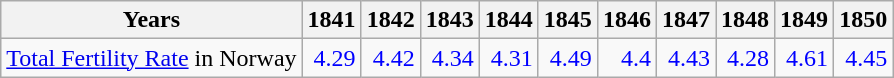<table class="wikitable " style="text-align:right">
<tr>
<th>Years</th>
<th>1841</th>
<th>1842</th>
<th>1843</th>
<th>1844</th>
<th>1845</th>
<th>1846</th>
<th>1847</th>
<th>1848</th>
<th>1849</th>
<th>1850</th>
</tr>
<tr>
<td align="left"><a href='#'>Total Fertility Rate</a> in Norway</td>
<td style="text-align:right; color:blue;">4.29</td>
<td style="text-align:right; color:blue;">4.42</td>
<td style="text-align:right; color:blue;">4.34</td>
<td style="text-align:right; color:blue;">4.31</td>
<td style="text-align:right; color:blue;">4.49</td>
<td style="text-align:right; color:blue;">4.4</td>
<td style="text-align:right; color:blue;">4.43</td>
<td style="text-align:right; color:blue;">4.28</td>
<td style="text-align:right; color:blue;">4.61</td>
<td style="text-align:right; color:blue;">4.45</td>
</tr>
</table>
